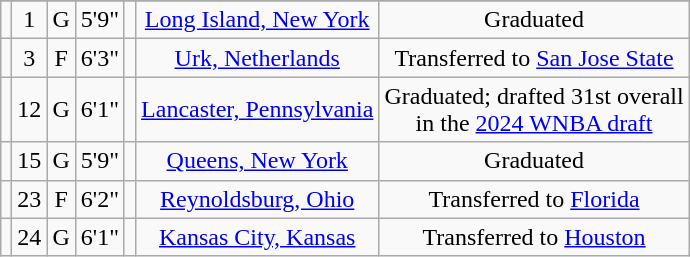<table class="wikitable sortable" border="1" style="text-align: center;">
<tr align=center>
</tr>
<tr>
<td></td>
<td>1</td>
<td>G</td>
<td>5'9"</td>
<td></td>
<td><a href='#'>Long Island, New York</a></td>
<td>Graduated</td>
</tr>
<tr>
<td></td>
<td>3</td>
<td>F</td>
<td>6'3"</td>
<td></td>
<td><a href='#'>Urk, Netherlands</a></td>
<td>Transferred to <a href='#'>San Jose State</a></td>
</tr>
<tr>
<td></td>
<td>12</td>
<td>G</td>
<td>6'1"</td>
<td></td>
<td><a href='#'>Lancaster, Pennsylvania</a></td>
<td>Graduated; drafted 31st overall<br>in the <a href='#'>2024 WNBA draft</a></td>
</tr>
<tr>
<td></td>
<td>15</td>
<td>G</td>
<td>5'9"</td>
<td></td>
<td><a href='#'>Queens, New York</a></td>
<td>Graduated</td>
</tr>
<tr>
<td></td>
<td>23</td>
<td>F</td>
<td>6'2"</td>
<td></td>
<td><a href='#'>Reynoldsburg, Ohio</a></td>
<td>Transferred to <a href='#'>Florida</a></td>
</tr>
<tr>
<td></td>
<td>24</td>
<td>G</td>
<td>6'1"</td>
<td></td>
<td><a href='#'>Kansas City, Kansas</a></td>
<td>Transferred to <a href='#'>Houston</a></td>
</tr>
</table>
